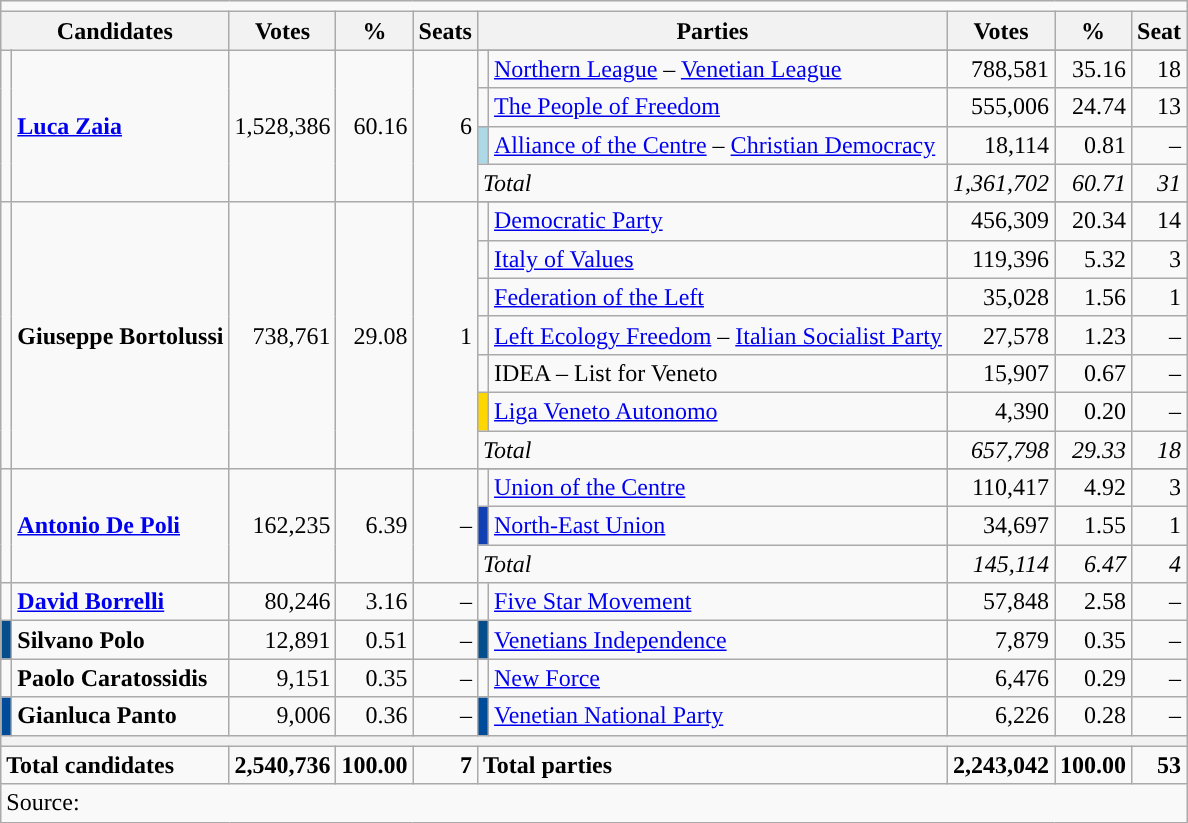<table class="wikitable">
<tr>
<td colspan=10></td>
</tr>
<tr>
<th colspan=2>Candidates</th>
<th>Votes</th>
<th>%</th>
<th>Seats</th>
<th colspan=2>Parties</th>
<th>Votes</th>
<th>%</th>
<th>Seat</th>
</tr>
<tr>
<td rowspan="5"></td>
<td rowspan="5"><strong><a href='#'>Luca Zaia</a></strong></td>
<td rowspan="5" align=right>1,528,386</td>
<td rowspan="5" align=right>60.16</td>
<td rowspan="5" align=right>6</td>
</tr>
<tr>
<td></td>
<td align="left"><a href='#'>Northern League</a> – <a href='#'>Venetian League</a></td>
<td align=right>788,581</td>
<td align=right>35.16</td>
<td align=right>18</td>
</tr>
<tr>
<td></td>
<td align="left"><a href='#'>The People of Freedom</a></td>
<td align=right>555,006</td>
<td align=right>24.74</td>
<td align=right>13</td>
</tr>
<tr>
<td bgcolor="lightblue"></td>
<td align="left"><a href='#'>Alliance of the Centre</a> – <a href='#'>Christian Democracy</a></td>
<td align=right>18,114</td>
<td align=right>0.81</td>
<td align=right>–</td>
</tr>
<tr>
<td colspan=2><em>Total</em></td>
<td align=right><em>1,361,702</em></td>
<td align=right><em>60.71</em></td>
<td align=right><em>31</em></td>
</tr>
<tr>
<td rowspan="8"></td>
<td rowspan="8"><strong>Giuseppe Bortolussi</strong></td>
<td rowspan="8" align=right>738,761</td>
<td rowspan="8" align=right>29.08</td>
<td rowspan="8" align=right>1</td>
</tr>
<tr>
<td></td>
<td align="left"><a href='#'>Democratic Party</a></td>
<td align=right>456,309</td>
<td align=right>20.34</td>
<td align=right>14</td>
</tr>
<tr>
<td></td>
<td align="left"><a href='#'>Italy of Values</a></td>
<td align=right>119,396</td>
<td align=right>5.32</td>
<td align=right>3</td>
</tr>
<tr>
<td></td>
<td align="left"><a href='#'>Federation of the Left</a></td>
<td align=right>35,028</td>
<td align=right>1.56</td>
<td align=right>1</td>
</tr>
<tr>
<td></td>
<td align="left"><a href='#'>Left Ecology Freedom</a> – <a href='#'>Italian Socialist Party</a></td>
<td align=right>27,578</td>
<td align=right>1.23</td>
<td align=right>–</td>
</tr>
<tr>
<td></td>
<td align="left">IDEA – List for Veneto</td>
<td align=right>15,907</td>
<td align=right>0.67</td>
<td align=right>–</td>
</tr>
<tr>
<td bgcolor="gold"></td>
<td align="left"><a href='#'>Liga Veneto Autonomo</a></td>
<td align=right>4,390</td>
<td align=right>0.20</td>
<td align=right>–</td>
</tr>
<tr>
<td colspan=2><em>Total</em></td>
<td align=right><em>657,798</em></td>
<td align=right><em>29.33</em></td>
<td align=right><em>18</em></td>
</tr>
<tr>
<td rowspan="4"></td>
<td rowspan="4"><strong><a href='#'>Antonio De Poli</a></strong></td>
<td rowspan="4" align=right>162,235</td>
<td rowspan="4" align=right>6.39</td>
<td rowspan="4" align=right>–</td>
</tr>
<tr>
<td></td>
<td align="left"><a href='#'>Union of the Centre</a></td>
<td align=right>110,417</td>
<td align=right>4.92</td>
<td align=right>3</td>
</tr>
<tr>
<td bgcolor="#1140B3"></td>
<td align="left"><a href='#'>North-East Union</a></td>
<td align=right>34,697</td>
<td align=right>1.55</td>
<td align=right>1</td>
</tr>
<tr>
<td colspan=2><em>Total</em></td>
<td align=right><em>145,114</em></td>
<td align=right><em>6.47</em></td>
<td align=right><em>4</em></td>
</tr>
<tr>
<td></td>
<td><strong><a href='#'>David Borrelli</a></strong></td>
<td align=right>80,246</td>
<td align=right>3.16</td>
<td align=right>–</td>
<td></td>
<td><a href='#'>Five Star Movement</a></td>
<td align=right>57,848</td>
<td align=right>2.58</td>
<td align=right>–</td>
</tr>
<tr>
<td bgcolor="#064D8C"></td>
<td><strong>Silvano Polo</strong></td>
<td align=right>12,891</td>
<td align=right>0.51</td>
<td align=right>–</td>
<td bgcolor="#064D8C"></td>
<td align="left"><a href='#'>Venetians Independence</a></td>
<td align=right>7,879</td>
<td align=right>0.35</td>
<td align=right>–</td>
</tr>
<tr>
<td></td>
<td><strong>Paolo Caratossidis</strong></td>
<td align=right>9,151</td>
<td align=right>0.35</td>
<td align=right>–</td>
<td></td>
<td align="left"><a href='#'>New Force</a></td>
<td align=right>6,476</td>
<td align=right>0.29</td>
<td align=right>–</td>
</tr>
<tr>
<td bgcolor="#004C9A"></td>
<td><strong>Gianluca Panto</strong></td>
<td align=right>9,006</td>
<td align=right>0.36</td>
<td align=right>–</td>
<td bgcolor="#004C9A"></td>
<td align="left"><a href='#'>Venetian National Party</a></td>
<td align=right>6,226</td>
<td align=right>0.28</td>
<td align=right>–</td>
</tr>
<tr>
<th colspan=10></th>
</tr>
<tr>
<td colspan=2><strong>Total candidates</strong></td>
<td align=right><strong>2,540,736</strong></td>
<td align=right><strong>100.00</strong></td>
<td align=right><strong>7</strong></td>
<td colspan=2><strong>Total parties</strong></td>
<td align=right><strong>2,243,042</strong></td>
<td align=right><strong>100.00</strong></td>
<td align=right><strong>53</strong></td>
</tr>
<tr>
<td colspan=10>Source: </td>
</tr>
</table>
